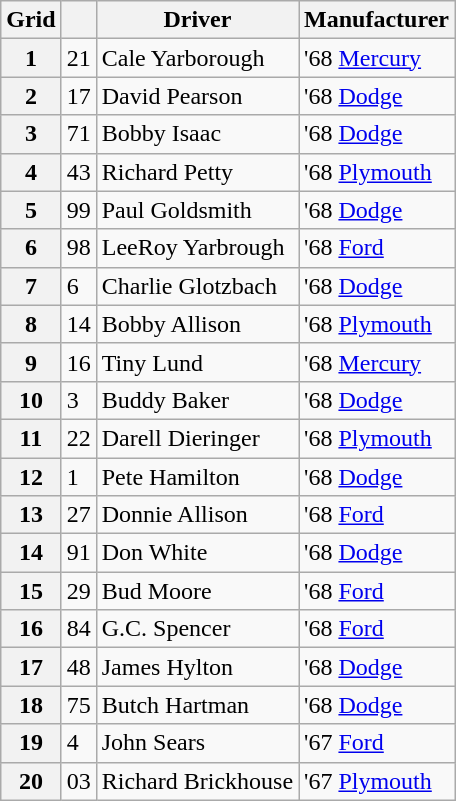<table class="wikitable">
<tr>
<th>Grid</th>
<th></th>
<th>Driver</th>
<th>Manufacturer</th>
</tr>
<tr>
<th>1</th>
<td>21</td>
<td>Cale Yarborough</td>
<td>'68 <a href='#'>Mercury</a></td>
</tr>
<tr>
<th>2</th>
<td>17</td>
<td>David Pearson</td>
<td>'68 <a href='#'>Dodge</a></td>
</tr>
<tr>
<th>3</th>
<td>71</td>
<td>Bobby Isaac</td>
<td>'68 <a href='#'>Dodge</a></td>
</tr>
<tr>
<th>4</th>
<td>43</td>
<td>Richard Petty</td>
<td>'68 <a href='#'>Plymouth</a></td>
</tr>
<tr>
<th>5</th>
<td>99</td>
<td>Paul Goldsmith</td>
<td>'68 <a href='#'>Dodge</a></td>
</tr>
<tr>
<th>6</th>
<td>98</td>
<td>LeeRoy Yarbrough</td>
<td>'68 <a href='#'>Ford</a></td>
</tr>
<tr>
<th>7</th>
<td>6</td>
<td>Charlie Glotzbach</td>
<td>'68 <a href='#'>Dodge</a></td>
</tr>
<tr>
<th>8</th>
<td>14</td>
<td>Bobby Allison</td>
<td>'68 <a href='#'>Plymouth</a></td>
</tr>
<tr>
<th>9</th>
<td>16</td>
<td>Tiny Lund</td>
<td>'68 <a href='#'>Mercury</a></td>
</tr>
<tr>
<th>10</th>
<td>3</td>
<td>Buddy Baker</td>
<td>'68 <a href='#'>Dodge</a></td>
</tr>
<tr>
<th>11</th>
<td>22</td>
<td>Darell Dieringer</td>
<td>'68 <a href='#'>Plymouth</a></td>
</tr>
<tr>
<th>12</th>
<td>1</td>
<td>Pete Hamilton</td>
<td>'68 <a href='#'>Dodge</a></td>
</tr>
<tr>
<th>13</th>
<td>27</td>
<td>Donnie Allison</td>
<td>'68 <a href='#'>Ford</a></td>
</tr>
<tr>
<th>14</th>
<td>91</td>
<td>Don White</td>
<td>'68 <a href='#'>Dodge</a></td>
</tr>
<tr>
<th>15</th>
<td>29</td>
<td>Bud Moore</td>
<td>'68 <a href='#'>Ford</a></td>
</tr>
<tr>
<th>16</th>
<td>84</td>
<td>G.C. Spencer</td>
<td>'68 <a href='#'>Ford</a></td>
</tr>
<tr>
<th>17</th>
<td>48</td>
<td>James Hylton</td>
<td>'68 <a href='#'>Dodge</a></td>
</tr>
<tr>
<th>18</th>
<td>75</td>
<td>Butch Hartman</td>
<td>'68 <a href='#'>Dodge</a></td>
</tr>
<tr>
<th>19</th>
<td>4</td>
<td>John Sears</td>
<td>'67 <a href='#'>Ford</a></td>
</tr>
<tr>
<th>20</th>
<td>03</td>
<td>Richard Brickhouse</td>
<td>'67 <a href='#'>Plymouth</a></td>
</tr>
</table>
